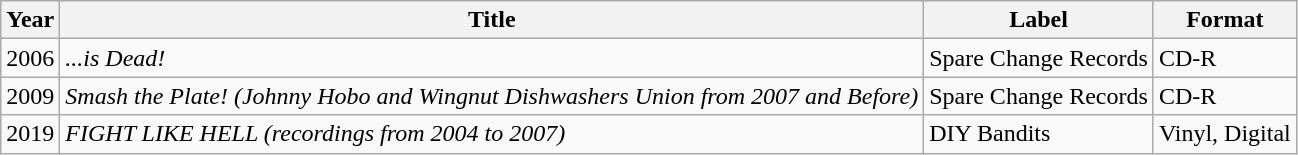<table class="wikitable">
<tr>
<th>Year</th>
<th>Title</th>
<th>Label</th>
<th>Format</th>
</tr>
<tr>
<td>2006</td>
<td><em>...is Dead!</em></td>
<td>Spare Change Records</td>
<td>CD-R</td>
</tr>
<tr>
<td>2009</td>
<td><em>Smash the Plate! (Johnny Hobo and Wingnut Dishwashers Union from 2007 and Before)</em></td>
<td>Spare Change Records</td>
<td>CD-R</td>
</tr>
<tr>
<td>2019</td>
<td><em>FIGHT LIKE HELL (recordings from 2004 to 2007)</em></td>
<td>DIY Bandits</td>
<td>Vinyl, Digital</td>
</tr>
</table>
